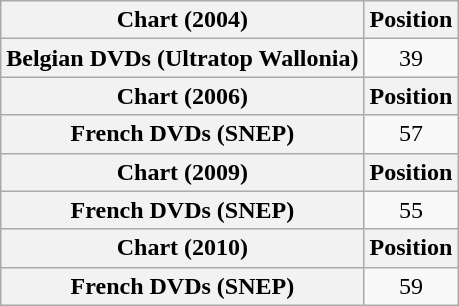<table class="wikitable sortable plainrowheaders" style="text-align:center">
<tr>
<th scope="col">Chart (2004)</th>
<th scope="col">Position</th>
</tr>
<tr>
<th scope="row">Belgian DVDs (Ultratop Wallonia)</th>
<td>39</td>
</tr>
<tr>
<th scope="col">Chart (2006)</th>
<th scope="col">Position</th>
</tr>
<tr>
<th scope="row">French DVDs (SNEP)</th>
<td>57</td>
</tr>
<tr>
<th scope="col">Chart (2009)</th>
<th scope="col">Position</th>
</tr>
<tr>
<th scope="row">French DVDs (SNEP)</th>
<td>55</td>
</tr>
<tr>
<th scope="col">Chart (2010)</th>
<th scope="col">Position</th>
</tr>
<tr>
<th scope="row">French DVDs (SNEP)</th>
<td>59</td>
</tr>
</table>
